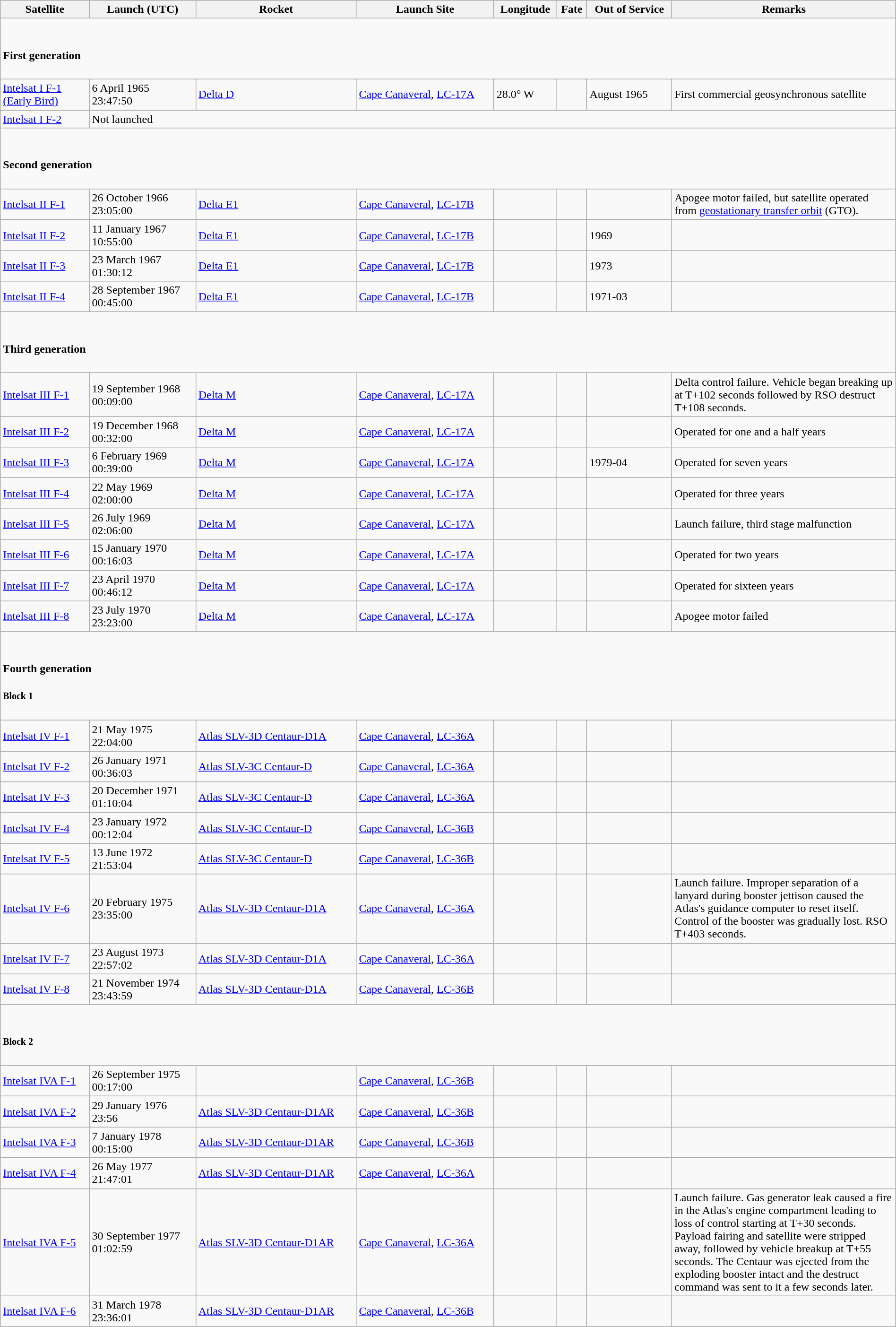<table class = "wikitable" width="100%">
<tr>
<th>Satellite</th>
<th>Launch (UTC) </th>
<th>Rocket</th>
<th>Launch Site</th>
<th>Longitude </th>
<th>Fate</th>
<th>Out of Service</th>
<th width="25%">Remarks</th>
</tr>
<tr>
<td colspan=8><br><h4>First generation</h4></td>
</tr>
<tr>
<td><a href='#'>Intelsat I F-1<br>(Early Bird)</a></td>
<td>6 April 1965<br>23:47:50</td>
<td><a href='#'>Delta D</a></td>
<td><a href='#'>Cape Canaveral</a>, <a href='#'>LC-17A</a></td>
<td>28.0° W</td>
<td></td>
<td>August 1965</td>
<td>First commercial geosynchronous satellite</td>
</tr>
<tr>
<td><a href='#'>Intelsat I F-2</a></td>
<td colspan=7>Not launched </td>
</tr>
<tr>
<td colspan=8><br><h4>Second generation</h4></td>
</tr>
<tr>
<td><a href='#'>Intelsat II F-1</a></td>
<td>26 October 1966<br>23:05:00</td>
<td><a href='#'>Delta E1</a></td>
<td><a href='#'>Cape Canaveral</a>, <a href='#'>LC-17B</a></td>
<td></td>
<td></td>
<td></td>
<td>Apogee motor failed, but satellite operated from <a href='#'>geostationary transfer orbit</a> (GTO).</td>
</tr>
<tr>
<td><a href='#'>Intelsat II F-2</a></td>
<td>11 January 1967<br>10:55:00</td>
<td><a href='#'>Delta E1</a></td>
<td><a href='#'>Cape Canaveral</a>, <a href='#'>LC-17B</a></td>
<td></td>
<td></td>
<td>1969</td>
<td></td>
</tr>
<tr>
<td><a href='#'>Intelsat II F-3</a></td>
<td>23 March 1967<br>01:30:12</td>
<td><a href='#'>Delta E1</a></td>
<td><a href='#'>Cape Canaveral</a>, <a href='#'>LC-17B</a></td>
<td></td>
<td></td>
<td>1973</td>
<td></td>
</tr>
<tr>
<td><a href='#'>Intelsat II F-4</a></td>
<td>28 September 1967<br>00:45:00</td>
<td><a href='#'>Delta E1</a></td>
<td><a href='#'>Cape Canaveral</a>, <a href='#'>LC-17B</a></td>
<td></td>
<td></td>
<td>1971-03</td>
<td></td>
</tr>
<tr>
<td colspan=8><br><h4>Third generation</h4></td>
</tr>
<tr>
<td><a href='#'>Intelsat III F-1</a></td>
<td>19 September 1968<br>00:09:00</td>
<td><a href='#'>Delta M</a></td>
<td><a href='#'>Cape Canaveral</a>, <a href='#'>LC-17A</a></td>
<td></td>
<td></td>
<td></td>
<td>Delta control failure. Vehicle began breaking up at T+102 seconds followed by RSO destruct T+108 seconds.</td>
</tr>
<tr>
<td><a href='#'>Intelsat III F-2</a></td>
<td>19 December 1968<br>00:32:00</td>
<td><a href='#'>Delta M</a></td>
<td><a href='#'>Cape Canaveral</a>, <a href='#'>LC-17A</a></td>
<td></td>
<td></td>
<td></td>
<td>Operated for one and a half years </td>
</tr>
<tr>
<td><a href='#'>Intelsat III F-3</a></td>
<td>6 February 1969<br>00:39:00</td>
<td><a href='#'>Delta M</a></td>
<td><a href='#'>Cape Canaveral</a>, <a href='#'>LC-17A</a></td>
<td></td>
<td></td>
<td>1979-04</td>
<td>Operated for seven years</td>
</tr>
<tr>
<td><a href='#'>Intelsat III F-4</a></td>
<td>22 May 1969<br>02:00:00</td>
<td><a href='#'>Delta M</a></td>
<td><a href='#'>Cape Canaveral</a>, <a href='#'>LC-17A</a></td>
<td></td>
<td></td>
<td></td>
<td>Operated for three years </td>
</tr>
<tr>
<td><a href='#'>Intelsat III F-5</a></td>
<td>26 July 1969<br>02:06:00</td>
<td><a href='#'>Delta M</a></td>
<td><a href='#'>Cape Canaveral</a>, <a href='#'>LC-17A</a></td>
<td></td>
<td></td>
<td></td>
<td>Launch failure, third stage malfunction </td>
</tr>
<tr>
<td><a href='#'>Intelsat III F-6</a></td>
<td>15 January 1970<br>00:16:03</td>
<td><a href='#'>Delta M</a></td>
<td><a href='#'>Cape Canaveral</a>, <a href='#'>LC-17A</a></td>
<td></td>
<td></td>
<td></td>
<td>Operated for two years </td>
</tr>
<tr>
<td><a href='#'>Intelsat III F-7</a></td>
<td>23 April 1970<br>00:46:12</td>
<td><a href='#'>Delta M</a></td>
<td><a href='#'>Cape Canaveral</a>, <a href='#'>LC-17A</a></td>
<td></td>
<td></td>
<td></td>
<td>Operated for sixteen years</td>
</tr>
<tr>
<td><a href='#'>Intelsat III F-8</a></td>
<td>23 July 1970<br>23:23:00</td>
<td><a href='#'>Delta M</a></td>
<td><a href='#'>Cape Canaveral</a>, <a href='#'>LC-17A</a></td>
<td></td>
<td></td>
<td></td>
<td>Apogee motor failed </td>
</tr>
<tr>
<td colspan=8><br><h4>Fourth generation</h4><h5>Block 1</h5></td>
</tr>
<tr>
<td><a href='#'>Intelsat IV F-1</a></td>
<td>21 May 1975<br>22:04:00</td>
<td><a href='#'>Atlas SLV-3D Centaur-D1A</a></td>
<td><a href='#'>Cape Canaveral</a>, <a href='#'>LC-36A</a></td>
<td></td>
<td></td>
<td></td>
<td></td>
</tr>
<tr>
<td><a href='#'>Intelsat IV F-2</a></td>
<td>26 January 1971<br>00:36:03</td>
<td><a href='#'>Atlas SLV-3C Centaur-D</a></td>
<td><a href='#'>Cape Canaveral</a>, <a href='#'>LC-36A</a></td>
<td></td>
<td></td>
<td></td>
<td></td>
</tr>
<tr>
<td><a href='#'>Intelsat IV F-3</a></td>
<td>20 December 1971<br>01:10:04</td>
<td><a href='#'>Atlas SLV-3C Centaur-D</a></td>
<td><a href='#'>Cape Canaveral</a>, <a href='#'>LC-36A</a></td>
<td></td>
<td></td>
<td></td>
<td></td>
</tr>
<tr>
<td><a href='#'>Intelsat IV F-4</a></td>
<td>23 January 1972<br>00:12:04</td>
<td><a href='#'>Atlas SLV-3C Centaur-D</a></td>
<td><a href='#'>Cape Canaveral</a>, <a href='#'>LC-36B</a></td>
<td></td>
<td></td>
<td></td>
<td></td>
</tr>
<tr>
<td><a href='#'>Intelsat IV F-5</a></td>
<td>13 June 1972<br>21:53:04</td>
<td><a href='#'>Atlas SLV-3C Centaur-D</a></td>
<td><a href='#'>Cape Canaveral</a>, <a href='#'>LC-36B</a></td>
<td></td>
<td></td>
<td></td>
<td></td>
</tr>
<tr>
<td><a href='#'>Intelsat IV F-6</a></td>
<td>20 February 1975<br>23:35:00</td>
<td><a href='#'>Atlas SLV-3D Centaur-D1A</a></td>
<td><a href='#'>Cape Canaveral</a>, <a href='#'>LC-36A</a></td>
<td></td>
<td></td>
<td></td>
<td>Launch failure. Improper separation of a lanyard during booster jettison caused the Atlas's guidance computer to reset itself. Control of the booster was gradually lost. RSO T+403 seconds.</td>
</tr>
<tr>
<td><a href='#'>Intelsat IV F-7</a></td>
<td>23 August 1973<br>22:57:02</td>
<td><a href='#'>Atlas SLV-3D Centaur-D1A</a></td>
<td><a href='#'>Cape Canaveral</a>, <a href='#'>LC-36A</a></td>
<td></td>
<td></td>
<td></td>
<td></td>
</tr>
<tr>
<td><a href='#'>Intelsat IV F-8</a></td>
<td>21 November 1974<br>23:43:59</td>
<td><a href='#'>Atlas SLV-3D Centaur-D1A</a></td>
<td><a href='#'>Cape Canaveral</a>, <a href='#'>LC-36B</a></td>
<td></td>
<td></td>
<td></td>
<td></td>
</tr>
<tr>
<td colspan=8><br><h5>Block 2</h5></td>
</tr>
<tr>
<td><a href='#'>Intelsat IVA F-1</a></td>
<td>26 September 1975<br>00:17:00</td>
<td></td>
<td><a href='#'>Cape Canaveral</a>, <a href='#'>LC-36B</a></td>
<td></td>
<td></td>
<td></td>
<td></td>
</tr>
<tr>
<td><a href='#'>Intelsat IVA F-2</a></td>
<td>29 January 1976<br>23:56</td>
<td><a href='#'>Atlas SLV-3D Centaur-D1AR</a></td>
<td><a href='#'>Cape Canaveral</a>, <a href='#'>LC-36B</a></td>
<td></td>
<td></td>
<td></td>
<td></td>
</tr>
<tr>
<td><a href='#'>Intelsat IVA F-3</a></td>
<td>7 January 1978<br>00:15:00</td>
<td><a href='#'>Atlas SLV-3D Centaur-D1AR</a></td>
<td><a href='#'>Cape Canaveral</a>, <a href='#'>LC-36B</a></td>
<td></td>
<td></td>
<td></td>
<td></td>
</tr>
<tr>
<td><a href='#'>Intelsat IVA F-4</a></td>
<td>26 May 1977<br>21:47:01</td>
<td><a href='#'>Atlas SLV-3D Centaur-D1AR</a></td>
<td><a href='#'>Cape Canaveral</a>, <a href='#'>LC-36A</a></td>
<td></td>
<td></td>
<td></td>
<td></td>
</tr>
<tr>
<td><a href='#'>Intelsat IVA F-5</a></td>
<td>30 September 1977<br>01:02:59</td>
<td><a href='#'>Atlas SLV-3D Centaur-D1AR</a></td>
<td><a href='#'>Cape Canaveral</a>, <a href='#'>LC-36A</a></td>
<td></td>
<td></td>
<td></td>
<td>Launch failure. Gas generator leak caused a fire in the Atlas's engine compartment leading to loss of control starting at T+30 seconds. Payload fairing and satellite were stripped away, followed by vehicle breakup at T+55 seconds. The Centaur was ejected from the exploding booster intact and the destruct command was sent to it a few seconds later.</td>
</tr>
<tr>
<td><a href='#'>Intelsat IVA F-6</a></td>
<td>31 March 1978<br>23:36:01</td>
<td><a href='#'>Atlas SLV-3D Centaur-D1AR</a></td>
<td><a href='#'>Cape Canaveral</a>, <a href='#'>LC-36B</a></td>
<td></td>
<td></td>
<td></td>
<td></td>
</tr>
</table>
